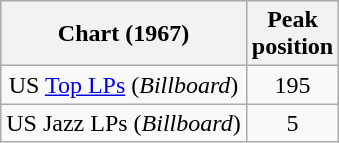<table class="wikitable sortable plainrowheaders" style="text-align:center">
<tr>
<th scope="col">Chart (1967)</th>
<th scope="col">Peak<br>position</th>
</tr>
<tr>
<td>US <a href='#'>Top LPs</a> (<em>Billboard</em>)</td>
<td align="center">195</td>
</tr>
<tr>
<td>US Jazz LPs (<em>Billboard</em>)</td>
<td align="center">5</td>
</tr>
</table>
